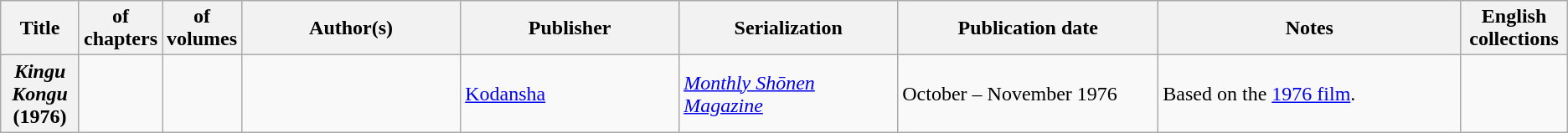<table class="wikitable">
<tr>
<th>Title</th>
<th style="width:40pt"> of chapters</th>
<th style="width:40pt"> of volumes</th>
<th style="width:125pt">Author(s)</th>
<th style="width:125pt">Publisher</th>
<th style="width:125pt">Serialization</th>
<th style="width:150pt">Publication date</th>
<th style="width:175pt">Notes</th>
<th>English collections</th>
</tr>
<tr>
<th><em>Kingu Kongu</em> (1976)<br></th>
<td></td>
<td></td>
<td></td>
<td><a href='#'>Kodansha</a></td>
<td><em><a href='#'>Monthly Shōnen Magazine</a></em></td>
<td>October – November 1976</td>
<td>Based on the <a href='#'>1976 film</a>.</td>
<td></td>
</tr>
</table>
